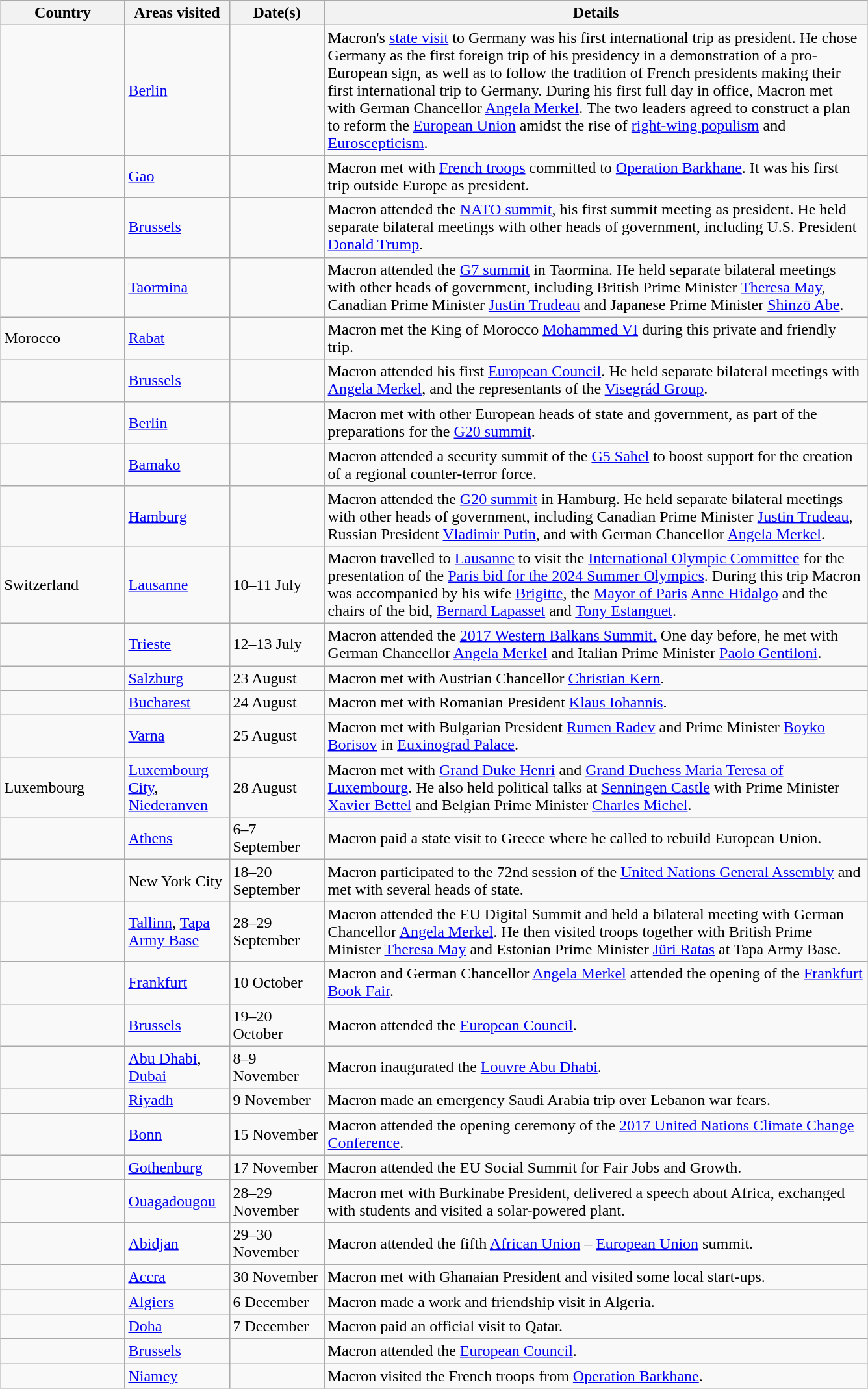<table class="wikitable sortable outercollapse" style="margin: 1em auto 1em auto">
<tr>
<th width=120>Country</th>
<th width=100>Areas visited</th>
<th width=90>Date(s)</th>
<th width=550 class=unsortable>Details</th>
</tr>
<tr>
<td></td>
<td><a href='#'>Berlin</a></td>
<td></td>
<td>Macron's <a href='#'>state visit</a> to Germany was his first international trip as president. He chose Germany as the first foreign trip of his presidency in a demonstration of a pro-European sign, as well as to follow the tradition of French presidents making their first international trip to Germany. During his first full day in office, Macron met with German Chancellor <a href='#'>Angela Merkel</a>. The two leaders agreed to construct a plan to reform the <a href='#'>European Union</a> amidst the rise of <a href='#'>right-wing populism</a> and <a href='#'>Euroscepticism</a>.</td>
</tr>
<tr>
<td></td>
<td><a href='#'>Gao</a></td>
<td></td>
<td>Macron met with <a href='#'>French troops</a> committed to <a href='#'>Operation Barkhane</a>. It was his first trip outside Europe as president.</td>
</tr>
<tr>
<td></td>
<td><a href='#'>Brussels</a></td>
<td></td>
<td>Macron attended the <a href='#'>NATO summit</a>, his first summit meeting as president. He held separate bilateral meetings with other heads of government, including U.S. President <a href='#'>Donald Trump</a>.</td>
</tr>
<tr>
<td></td>
<td><a href='#'>Taormina</a></td>
<td></td>
<td>Macron attended the <a href='#'>G7 summit</a> in Taormina. He held separate bilateral meetings with other heads of government, including British Prime Minister <a href='#'>Theresa May</a>, Canadian Prime Minister <a href='#'>Justin Trudeau</a> and Japanese Prime Minister <a href='#'>Shinzō Abe</a>.</td>
</tr>
<tr>
<td> Morocco</td>
<td><a href='#'>Rabat</a></td>
<td></td>
<td>Macron met the King of Morocco <a href='#'>Mohammed VI</a> during this private and friendly trip.</td>
</tr>
<tr>
<td></td>
<td><a href='#'>Brussels</a></td>
<td></td>
<td>Macron attended his first <a href='#'>European Council</a>. He held separate bilateral meetings with <a href='#'>Angela Merkel</a>, and the representants of the <a href='#'>Visegrád Group</a>.</td>
</tr>
<tr>
<td></td>
<td><a href='#'>Berlin</a></td>
<td></td>
<td>Macron met with other European heads of state and government, as part of the preparations for the <a href='#'>G20 summit</a>.</td>
</tr>
<tr>
<td></td>
<td><a href='#'>Bamako</a></td>
<td></td>
<td>Macron attended a security summit of the <a href='#'>G5 Sahel</a> to boost support for the creation of a regional counter-terror force.</td>
</tr>
<tr>
<td></td>
<td><a href='#'>Hamburg</a></td>
<td></td>
<td>Macron attended the <a href='#'>G20 summit</a> in Hamburg. He held separate bilateral meetings with other heads of government, including Canadian Prime Minister <a href='#'>Justin Trudeau</a>, Russian President <a href='#'>Vladimir Putin</a>, and with German Chancellor <a href='#'>Angela Merkel</a>.</td>
</tr>
<tr>
<td> Switzerland</td>
<td><a href='#'>Lausanne</a></td>
<td>10–11 July</td>
<td>Macron travelled to <a href='#'>Lausanne</a> to visit the <a href='#'>International Olympic Committee</a> for the presentation of the <a href='#'>Paris bid for the 2024 Summer Olympics</a>. During this trip Macron was accompanied by his wife <a href='#'>Brigitte</a>, the <a href='#'>Mayor of Paris</a> <a href='#'>Anne Hidalgo</a> and the chairs of the bid, <a href='#'>Bernard Lapasset</a> and <a href='#'>Tony Estanguet</a>.</td>
</tr>
<tr>
<td></td>
<td><a href='#'>Trieste</a></td>
<td>12–13 July</td>
<td>Macron attended the <a href='#'>2017 Western Balkans Summit.</a> One day before, he met with German Chancellor <a href='#'>Angela Merkel</a> and Italian Prime Minister <a href='#'>Paolo Gentiloni</a>.</td>
</tr>
<tr>
<td></td>
<td><a href='#'>Salzburg</a></td>
<td>23 August</td>
<td>Macron met with Austrian Chancellor <a href='#'>Christian Kern</a>.</td>
</tr>
<tr>
<td></td>
<td><a href='#'>Bucharest</a></td>
<td>24 August</td>
<td>Macron met with Romanian President <a href='#'>Klaus Iohannis</a>.</td>
</tr>
<tr>
<td></td>
<td><a href='#'>Varna</a></td>
<td>25 August</td>
<td>Macron met with Bulgarian President <a href='#'>Rumen Radev</a> and Prime Minister <a href='#'>Boyko Borisov</a> in <a href='#'>Euxinograd Palace</a>.</td>
</tr>
<tr>
<td> Luxembourg</td>
<td><a href='#'>Luxembourg City</a>, <a href='#'>Niederanven</a></td>
<td>28 August</td>
<td>Macron met with <a href='#'>Grand Duke Henri</a> and <a href='#'>Grand Duchess Maria Teresa of Luxembourg</a>. He also held political talks at <a href='#'>Senningen Castle</a> with Prime Minister <a href='#'>Xavier Bettel</a> and Belgian Prime Minister <a href='#'>Charles Michel</a>.</td>
</tr>
<tr>
<td></td>
<td><a href='#'>Athens</a></td>
<td>6–7 September</td>
<td>Macron paid a state visit to Greece where he called to rebuild European Union.</td>
</tr>
<tr>
<td></td>
<td>New York City</td>
<td>18–20 September</td>
<td>Macron participated to the 72nd session of the <a href='#'>United Nations General Assembly</a> and met with several heads of state.</td>
</tr>
<tr>
<td></td>
<td><a href='#'>Tallinn</a>, <a href='#'>Tapa Army Base</a></td>
<td>28–29 September</td>
<td>Macron attended the EU Digital Summit and held a bilateral meeting with German Chancellor <a href='#'>Angela Merkel</a>. He then visited troops together with British Prime Minister <a href='#'>Theresa May</a> and Estonian Prime Minister <a href='#'>Jüri Ratas</a> at Tapa Army Base.</td>
</tr>
<tr>
<td></td>
<td><a href='#'>Frankfurt</a></td>
<td>10 October</td>
<td>Macron and German Chancellor <a href='#'>Angela Merkel</a> attended the opening of the <a href='#'>Frankfurt Book Fair</a>.</td>
</tr>
<tr>
<td></td>
<td><a href='#'>Brussels</a></td>
<td>19–20 October</td>
<td>Macron attended the <a href='#'>European Council</a>.</td>
</tr>
<tr>
<td></td>
<td><a href='#'>Abu Dhabi</a>, <a href='#'>Dubai</a></td>
<td>8–9 November</td>
<td>Macron inaugurated the <a href='#'>Louvre Abu Dhabi</a>.</td>
</tr>
<tr>
<td></td>
<td><a href='#'>Riyadh</a></td>
<td>9 November</td>
<td>Macron made an emergency Saudi Arabia trip over Lebanon war fears.</td>
</tr>
<tr>
<td></td>
<td><a href='#'>Bonn</a></td>
<td>15 November</td>
<td>Macron attended the opening ceremony of the <a href='#'>2017 United Nations Climate Change Conference</a>.</td>
</tr>
<tr>
<td></td>
<td><a href='#'>Gothenburg</a></td>
<td>17 November</td>
<td>Macron attended the EU Social Summit for Fair Jobs and Growth.</td>
</tr>
<tr>
<td></td>
<td><a href='#'>Ouagadougou</a></td>
<td>28–29 November</td>
<td>Macron met with Burkinabe President, delivered a speech about Africa, exchanged with students and visited a solar-powered plant.</td>
</tr>
<tr>
<td></td>
<td><a href='#'>Abidjan</a></td>
<td>29–30 November</td>
<td>Macron attended the fifth <a href='#'>African Union</a> – <a href='#'>European Union</a> summit.</td>
</tr>
<tr>
<td></td>
<td><a href='#'>Accra</a></td>
<td>30 November</td>
<td>Macron met with Ghanaian President and visited some local start-ups.</td>
</tr>
<tr>
<td></td>
<td><a href='#'>Algiers</a></td>
<td>6 December</td>
<td>Macron made a work and friendship visit in Algeria.</td>
</tr>
<tr>
<td></td>
<td><a href='#'>Doha</a></td>
<td>7 December</td>
<td>Macron paid an official visit to Qatar.</td>
</tr>
<tr>
<td></td>
<td><a href='#'>Brussels</a></td>
<td></td>
<td>Macron attended the <a href='#'>European Council</a>.</td>
</tr>
<tr>
<td></td>
<td><a href='#'>Niamey</a></td>
<td></td>
<td>Macron visited the French troops from <a href='#'>Operation Barkhane</a>.</td>
</tr>
</table>
